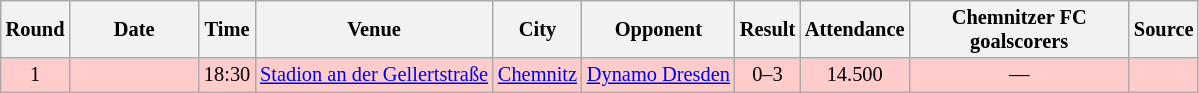<table class="wikitable" Style="text-align: center;font-size:85%">
<tr>
<th>Round</th>
<th style="width:80px">Date</th>
<th>Time</th>
<th>Venue</th>
<th>City</th>
<th>Opponent</th>
<th>Result</th>
<th>Attendance</th>
<th style="width:140px">Chemnitzer FC<br>goalscorers</th>
<th>Source</th>
</tr>
<tr style="background:#fcc;">
<td>1</td>
<td></td>
<td>18:30</td>
<td><a href='#'>Stadion an der Gellertstraße</a></td>
<td><a href='#'>Chemnitz</a></td>
<td><a href='#'>Dynamo Dresden</a></td>
<td>0–3</td>
<td>14.500</td>
<td>—</td>
<td></td>
</tr>
</table>
